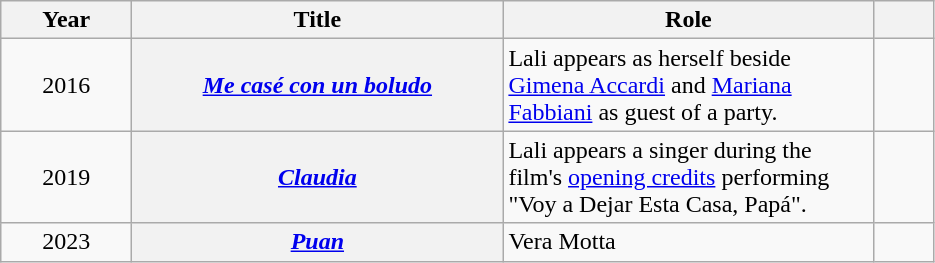<table class="wikitable sortable plainrowheaders" style="text-align: center;">
<tr>
<th scope="col" style="width: 5em;">Year</th>
<th scope="col" style="width: 15em;">Title</th>
<th scope="col" style="width: 15em;" class="unsortable">Role</th>
<th scope="col" style="width: 2em;" class="unsortable"></th>
</tr>
<tr>
<td>2016</td>
<th scope="row"><em><a href='#'>Me casé con un boludo</a></em></th>
<td style="text-align:left;">Lali appears as herself beside <a href='#'>Gimena Accardi</a> and <a href='#'>Mariana Fabbiani</a> as guest of a party.</td>
<td></td>
</tr>
<tr>
<td>2019</td>
<th scope="row"><em><a href='#'>Claudia</a></em></th>
<td style="text-align:left;">Lali appears a singer during the film's <a href='#'>opening credits</a> performing "Voy a Dejar Esta Casa, Papá".</td>
<td></td>
</tr>
<tr>
<td>2023</td>
<th scope="row"><em><a href='#'>Puan</a></em></th>
<td style="text-align:left;">Vera Motta</td>
<td></td>
</tr>
</table>
